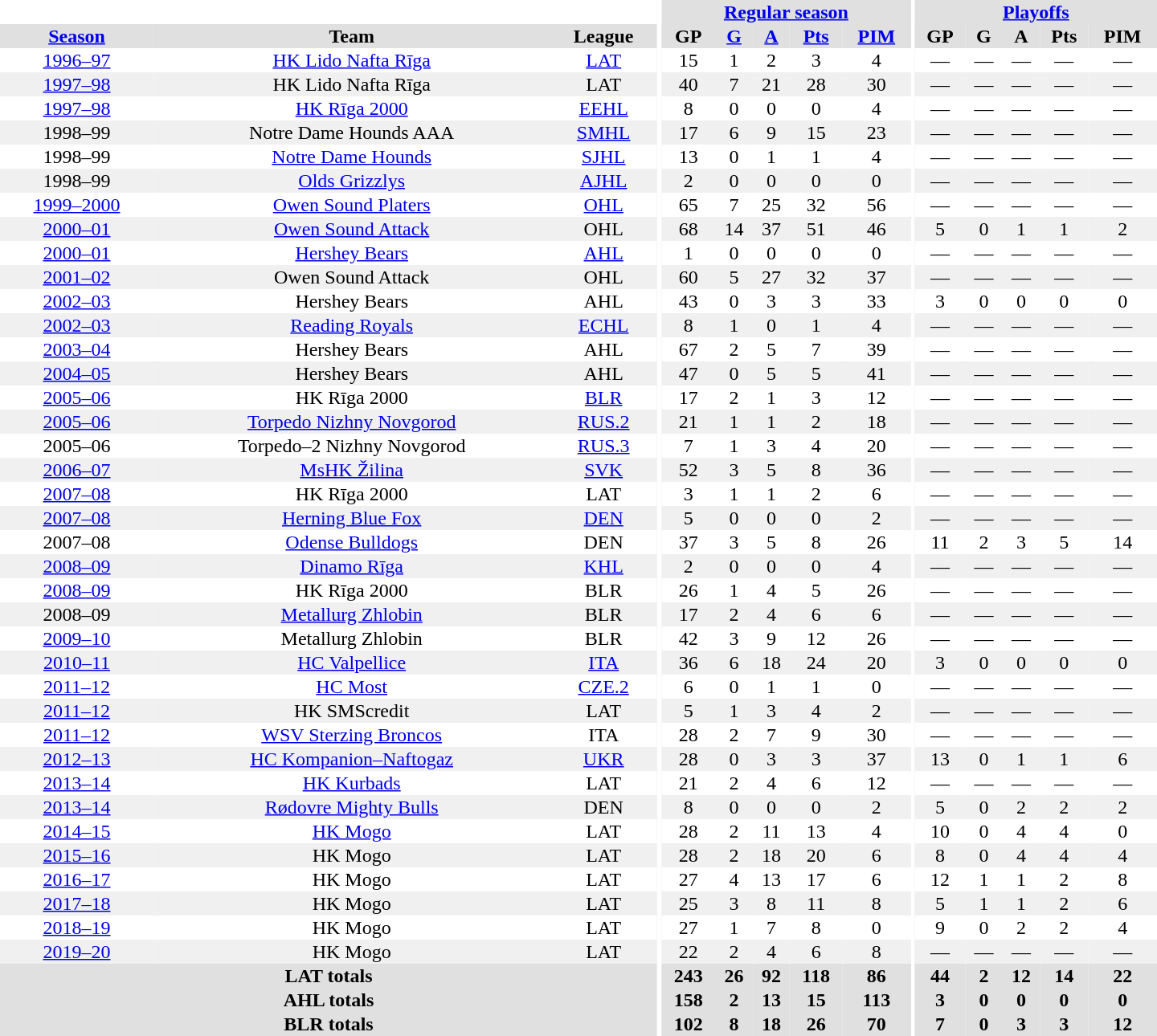<table border="0" cellpadding="1" cellspacing="0" style="text-align:center; width:60em">
<tr bgcolor="#e0e0e0">
<th colspan="3" bgcolor="#ffffff"></th>
<th rowspan="99" bgcolor="#ffffff"></th>
<th colspan="5"><a href='#'>Regular season</a></th>
<th rowspan="99" bgcolor="#ffffff"></th>
<th colspan="5"><a href='#'>Playoffs</a></th>
</tr>
<tr bgcolor="#e0e0e0">
<th><a href='#'>Season</a></th>
<th>Team</th>
<th>League</th>
<th>GP</th>
<th><a href='#'>G</a></th>
<th><a href='#'>A</a></th>
<th><a href='#'>Pts</a></th>
<th><a href='#'>PIM</a></th>
<th>GP</th>
<th>G</th>
<th>A</th>
<th>Pts</th>
<th>PIM</th>
</tr>
<tr>
<td><a href='#'>1996–97</a></td>
<td><a href='#'>HK Lido Nafta Rīga</a></td>
<td><a href='#'>LAT</a></td>
<td>15</td>
<td>1</td>
<td>2</td>
<td>3</td>
<td>4</td>
<td>—</td>
<td>—</td>
<td>—</td>
<td>—</td>
<td>—</td>
</tr>
<tr bgcolor="#f0f0f0">
<td><a href='#'>1997–98</a></td>
<td>HK Lido Nafta Rīga</td>
<td>LAT</td>
<td>40</td>
<td>7</td>
<td>21</td>
<td>28</td>
<td>30</td>
<td>—</td>
<td>—</td>
<td>—</td>
<td>—</td>
<td>—</td>
</tr>
<tr>
<td><a href='#'>1997–98</a></td>
<td><a href='#'>HK Rīga 2000</a></td>
<td><a href='#'>EEHL</a></td>
<td>8</td>
<td>0</td>
<td>0</td>
<td>0</td>
<td>4</td>
<td>—</td>
<td>—</td>
<td>—</td>
<td>—</td>
<td>—</td>
</tr>
<tr bgcolor="#f0f0f0">
<td>1998–99</td>
<td>Notre Dame Hounds AAA</td>
<td><a href='#'>SMHL</a></td>
<td>17</td>
<td>6</td>
<td>9</td>
<td>15</td>
<td>23</td>
<td>—</td>
<td>—</td>
<td>—</td>
<td>—</td>
<td>—</td>
</tr>
<tr>
<td>1998–99</td>
<td><a href='#'>Notre Dame Hounds</a></td>
<td><a href='#'>SJHL</a></td>
<td>13</td>
<td>0</td>
<td>1</td>
<td>1</td>
<td>4</td>
<td>—</td>
<td>—</td>
<td>—</td>
<td>—</td>
<td>—</td>
</tr>
<tr bgcolor="#f0f0f0">
<td>1998–99</td>
<td><a href='#'>Olds Grizzlys</a></td>
<td><a href='#'>AJHL</a></td>
<td>2</td>
<td>0</td>
<td>0</td>
<td>0</td>
<td>0</td>
<td>—</td>
<td>—</td>
<td>—</td>
<td>—</td>
<td>—</td>
</tr>
<tr>
<td><a href='#'>1999–2000</a></td>
<td><a href='#'>Owen Sound Platers</a></td>
<td><a href='#'>OHL</a></td>
<td>65</td>
<td>7</td>
<td>25</td>
<td>32</td>
<td>56</td>
<td>—</td>
<td>—</td>
<td>—</td>
<td>—</td>
<td>—</td>
</tr>
<tr bgcolor="#f0f0f0">
<td><a href='#'>2000–01</a></td>
<td><a href='#'>Owen Sound Attack</a></td>
<td>OHL</td>
<td>68</td>
<td>14</td>
<td>37</td>
<td>51</td>
<td>46</td>
<td>5</td>
<td>0</td>
<td>1</td>
<td>1</td>
<td>2</td>
</tr>
<tr>
<td><a href='#'>2000–01</a></td>
<td><a href='#'>Hershey Bears</a></td>
<td><a href='#'>AHL</a></td>
<td>1</td>
<td>0</td>
<td>0</td>
<td>0</td>
<td>0</td>
<td>—</td>
<td>—</td>
<td>—</td>
<td>—</td>
<td>—</td>
</tr>
<tr bgcolor="#f0f0f0">
<td><a href='#'>2001–02</a></td>
<td>Owen Sound Attack</td>
<td>OHL</td>
<td>60</td>
<td>5</td>
<td>27</td>
<td>32</td>
<td>37</td>
<td>—</td>
<td>—</td>
<td>—</td>
<td>—</td>
<td>—</td>
</tr>
<tr>
<td><a href='#'>2002–03</a></td>
<td>Hershey Bears</td>
<td>AHL</td>
<td>43</td>
<td>0</td>
<td>3</td>
<td>3</td>
<td>33</td>
<td>3</td>
<td>0</td>
<td>0</td>
<td>0</td>
<td>0</td>
</tr>
<tr bgcolor="#f0f0f0">
<td><a href='#'>2002–03</a></td>
<td><a href='#'>Reading Royals</a></td>
<td><a href='#'>ECHL</a></td>
<td>8</td>
<td>1</td>
<td>0</td>
<td>1</td>
<td>4</td>
<td>—</td>
<td>—</td>
<td>—</td>
<td>—</td>
<td>—</td>
</tr>
<tr>
<td><a href='#'>2003–04</a></td>
<td>Hershey Bears</td>
<td>AHL</td>
<td>67</td>
<td>2</td>
<td>5</td>
<td>7</td>
<td>39</td>
<td>—</td>
<td>—</td>
<td>—</td>
<td>—</td>
<td>—</td>
</tr>
<tr bgcolor="#f0f0f0">
<td><a href='#'>2004–05</a></td>
<td>Hershey Bears</td>
<td>AHL</td>
<td>47</td>
<td>0</td>
<td>5</td>
<td>5</td>
<td>41</td>
<td>—</td>
<td>—</td>
<td>—</td>
<td>—</td>
<td>—</td>
</tr>
<tr>
<td><a href='#'>2005–06</a></td>
<td>HK Rīga 2000</td>
<td><a href='#'>BLR</a></td>
<td>17</td>
<td>2</td>
<td>1</td>
<td>3</td>
<td>12</td>
<td>—</td>
<td>—</td>
<td>—</td>
<td>—</td>
<td>—</td>
</tr>
<tr bgcolor="#f0f0f0">
<td><a href='#'>2005–06</a></td>
<td><a href='#'>Torpedo Nizhny Novgorod</a></td>
<td><a href='#'>RUS.2</a></td>
<td>21</td>
<td>1</td>
<td>1</td>
<td>2</td>
<td>18</td>
<td>—</td>
<td>—</td>
<td>—</td>
<td>—</td>
<td>—</td>
</tr>
<tr>
<td>2005–06</td>
<td>Torpedo–2 Nizhny Novgorod</td>
<td><a href='#'>RUS.3</a></td>
<td>7</td>
<td>1</td>
<td>3</td>
<td>4</td>
<td>20</td>
<td>—</td>
<td>—</td>
<td>—</td>
<td>—</td>
<td>—</td>
</tr>
<tr bgcolor="#f0f0f0">
<td><a href='#'>2006–07</a></td>
<td><a href='#'>MsHK Žilina</a></td>
<td><a href='#'>SVK</a></td>
<td>52</td>
<td>3</td>
<td>5</td>
<td>8</td>
<td>36</td>
<td>—</td>
<td>—</td>
<td>—</td>
<td>—</td>
<td>—</td>
</tr>
<tr>
<td><a href='#'>2007–08</a></td>
<td>HK Rīga 2000</td>
<td>LAT</td>
<td>3</td>
<td>1</td>
<td>1</td>
<td>2</td>
<td>6</td>
<td>—</td>
<td>—</td>
<td>—</td>
<td>—</td>
<td>—</td>
</tr>
<tr bgcolor="#f0f0f0">
<td><a href='#'>2007–08</a></td>
<td><a href='#'>Herning Blue Fox</a></td>
<td><a href='#'>DEN</a></td>
<td>5</td>
<td>0</td>
<td>0</td>
<td>0</td>
<td>2</td>
<td>—</td>
<td>—</td>
<td>—</td>
<td>—</td>
<td>—</td>
</tr>
<tr>
<td>2007–08</td>
<td><a href='#'>Odense Bulldogs</a></td>
<td>DEN</td>
<td>37</td>
<td>3</td>
<td>5</td>
<td>8</td>
<td>26</td>
<td>11</td>
<td>2</td>
<td>3</td>
<td>5</td>
<td>14</td>
</tr>
<tr bgcolor="#f0f0f0">
<td><a href='#'>2008–09</a></td>
<td><a href='#'>Dinamo Rīga</a></td>
<td><a href='#'>KHL</a></td>
<td>2</td>
<td>0</td>
<td>0</td>
<td>0</td>
<td>4</td>
<td>—</td>
<td>—</td>
<td>—</td>
<td>—</td>
<td>—</td>
</tr>
<tr>
<td><a href='#'>2008–09</a></td>
<td>HK Rīga 2000</td>
<td>BLR</td>
<td>26</td>
<td>1</td>
<td>4</td>
<td>5</td>
<td>26</td>
<td>—</td>
<td>—</td>
<td>—</td>
<td>—</td>
<td>—</td>
</tr>
<tr bgcolor="#f0f0f0">
<td>2008–09</td>
<td><a href='#'>Metallurg Zhlobin</a></td>
<td>BLR</td>
<td>17</td>
<td>2</td>
<td>4</td>
<td>6</td>
<td>6</td>
<td>—</td>
<td>—</td>
<td>—</td>
<td>—</td>
<td>—</td>
</tr>
<tr>
<td><a href='#'>2009–10</a></td>
<td>Metallurg Zhlobin</td>
<td>BLR</td>
<td>42</td>
<td>3</td>
<td>9</td>
<td>12</td>
<td>26</td>
<td>—</td>
<td>—</td>
<td>—</td>
<td>—</td>
<td>—</td>
</tr>
<tr bgcolor="#f0f0f0">
<td><a href='#'>2010–11</a></td>
<td><a href='#'>HC Valpellice</a></td>
<td><a href='#'>ITA</a></td>
<td>36</td>
<td>6</td>
<td>18</td>
<td>24</td>
<td>20</td>
<td>3</td>
<td>0</td>
<td>0</td>
<td>0</td>
<td>0</td>
</tr>
<tr>
<td><a href='#'>2011–12</a></td>
<td><a href='#'>HC Most</a></td>
<td><a href='#'>CZE.2</a></td>
<td>6</td>
<td>0</td>
<td>1</td>
<td>1</td>
<td>0</td>
<td>—</td>
<td>—</td>
<td>—</td>
<td>—</td>
<td>—</td>
</tr>
<tr bgcolor="#f0f0f0">
<td><a href='#'>2011–12</a></td>
<td>HK SMScredit</td>
<td>LAT</td>
<td>5</td>
<td>1</td>
<td>3</td>
<td>4</td>
<td>2</td>
<td>—</td>
<td>—</td>
<td>—</td>
<td>—</td>
<td>—</td>
</tr>
<tr>
<td><a href='#'>2011–12</a></td>
<td><a href='#'>WSV Sterzing Broncos</a></td>
<td>ITA</td>
<td>28</td>
<td>2</td>
<td>7</td>
<td>9</td>
<td>30</td>
<td>—</td>
<td>—</td>
<td>—</td>
<td>—</td>
<td>—</td>
</tr>
<tr bgcolor="#f0f0f0">
<td><a href='#'>2012–13</a></td>
<td><a href='#'>HC Kompanion–Naftogaz</a></td>
<td><a href='#'>UKR</a></td>
<td>28</td>
<td>0</td>
<td>3</td>
<td>3</td>
<td>37</td>
<td>13</td>
<td>0</td>
<td>1</td>
<td>1</td>
<td>6</td>
</tr>
<tr>
<td><a href='#'>2013–14</a></td>
<td><a href='#'>HK Kurbads</a></td>
<td>LAT</td>
<td>21</td>
<td>2</td>
<td>4</td>
<td>6</td>
<td>12</td>
<td>—</td>
<td>—</td>
<td>—</td>
<td>—</td>
<td>—</td>
</tr>
<tr bgcolor="#f0f0f0">
<td><a href='#'>2013–14</a></td>
<td><a href='#'>Rødovre Mighty Bulls</a></td>
<td>DEN</td>
<td>8</td>
<td>0</td>
<td>0</td>
<td>0</td>
<td>2</td>
<td>5</td>
<td>0</td>
<td>2</td>
<td>2</td>
<td>2</td>
</tr>
<tr>
<td><a href='#'>2014–15</a></td>
<td><a href='#'>HK Mogo</a></td>
<td>LAT</td>
<td>28</td>
<td>2</td>
<td>11</td>
<td>13</td>
<td>4</td>
<td>10</td>
<td>0</td>
<td>4</td>
<td>4</td>
<td>0</td>
</tr>
<tr bgcolor="#f0f0f0">
<td><a href='#'>2015–16</a></td>
<td>HK Mogo</td>
<td>LAT</td>
<td>28</td>
<td>2</td>
<td>18</td>
<td>20</td>
<td>6</td>
<td>8</td>
<td>0</td>
<td>4</td>
<td>4</td>
<td>4</td>
</tr>
<tr>
<td><a href='#'>2016–17</a></td>
<td>HK Mogo</td>
<td>LAT</td>
<td>27</td>
<td>4</td>
<td>13</td>
<td>17</td>
<td>6</td>
<td>12</td>
<td>1</td>
<td>1</td>
<td>2</td>
<td>8</td>
</tr>
<tr bgcolor="#f0f0f0">
<td><a href='#'>2017–18</a></td>
<td>HK Mogo</td>
<td>LAT</td>
<td>25</td>
<td>3</td>
<td>8</td>
<td>11</td>
<td>8</td>
<td>5</td>
<td>1</td>
<td>1</td>
<td>2</td>
<td>6</td>
</tr>
<tr>
<td><a href='#'>2018–19</a></td>
<td>HK Mogo</td>
<td>LAT</td>
<td>27</td>
<td>1</td>
<td>7</td>
<td>8</td>
<td>0</td>
<td>9</td>
<td>0</td>
<td>2</td>
<td>2</td>
<td>4</td>
</tr>
<tr bgcolor="#f0f0f0">
<td><a href='#'>2019–20</a></td>
<td>HK Mogo</td>
<td>LAT</td>
<td>22</td>
<td>2</td>
<td>4</td>
<td>6</td>
<td>8</td>
<td>—</td>
<td>—</td>
<td>—</td>
<td>—</td>
<td>—</td>
</tr>
<tr bgcolor="#e0e0e0">
<th colspan="3">LAT totals</th>
<th>243</th>
<th>26</th>
<th>92</th>
<th>118</th>
<th>86</th>
<th>44</th>
<th>2</th>
<th>12</th>
<th>14</th>
<th>22</th>
</tr>
<tr bgcolor="#e0e0e0">
<th colspan="3">AHL totals</th>
<th>158</th>
<th>2</th>
<th>13</th>
<th>15</th>
<th>113</th>
<th>3</th>
<th>0</th>
<th>0</th>
<th>0</th>
<th>0</th>
</tr>
<tr bgcolor="#e0e0e0">
<th colspan="3">BLR totals</th>
<th>102</th>
<th>8</th>
<th>18</th>
<th>26</th>
<th>70</th>
<th>7</th>
<th>0</th>
<th>3</th>
<th>3</th>
<th>12</th>
</tr>
</table>
